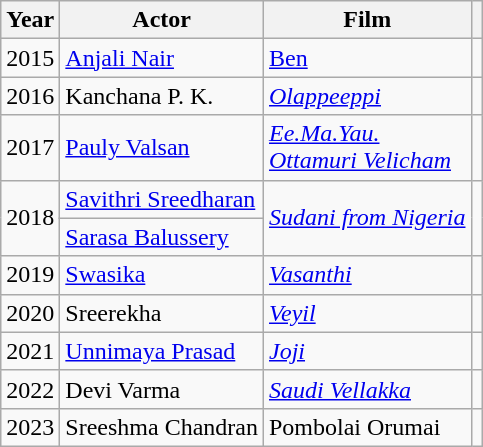<table class="wikitable sortable">
<tr>
<th>Year</th>
<th>Actor</th>
<th>Film</th>
<th class="unsortable"></th>
</tr>
<tr>
<td>2015</td>
<td><a href='#'>Anjali Nair</a></td>
<td><em><a href='#'></em>Ben<em></a></em></td>
<td></td>
</tr>
<tr>
<td>2016</td>
<td>Kanchana P. K.</td>
<td><em><a href='#'>Olappeeppi</a></em></td>
<td></td>
</tr>
<tr>
<td>2017</td>
<td><a href='#'>Pauly Valsan</a></td>
<td><em><a href='#'>Ee.Ma.Yau.</a></em><br><em><a href='#'>Ottamuri Velicham</a></em></td>
<td></td>
</tr>
<tr>
<td rowspan="2">2018</td>
<td><a href='#'>Savithri Sreedharan</a></td>
<td rowspan="2"><em><a href='#'>Sudani from Nigeria</a></em></td>
<td rowspan="2"></td>
</tr>
<tr>
<td><a href='#'>Sarasa Balussery</a></td>
</tr>
<tr>
<td>2019</td>
<td><a href='#'>Swasika</a></td>
<td><em><a href='#'>Vasanthi</a></em></td>
<td></td>
</tr>
<tr>
<td>2020</td>
<td>Sreerekha</td>
<td><em><a href='#'>Veyil</a></em></td>
<td></td>
</tr>
<tr>
<td>2021</td>
<td><a href='#'>Unnimaya Prasad</a></td>
<td><em><a href='#'>Joji</a></em></td>
<td></td>
</tr>
<tr>
<td>2022</td>
<td>Devi Varma</td>
<td><em><a href='#'>Saudi Vellakka</a></em></td>
<td></td>
</tr>
<tr>
<td>2023</td>
<td>Sreeshma Chandran</td>
<td>Pombolai Orumai</td>
<td></td>
</tr>
</table>
